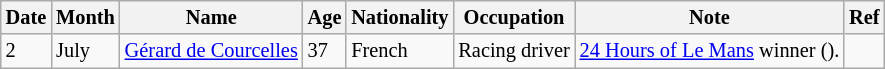<table class="wikitable" style="font-size:85%;">
<tr>
<th>Date</th>
<th>Month</th>
<th>Name</th>
<th>Age</th>
<th>Nationality</th>
<th>Occupation</th>
<th>Note</th>
<th>Ref</th>
</tr>
<tr>
<td>2</td>
<td>July</td>
<td><a href='#'>Gérard de Courcelles</a></td>
<td>37</td>
<td>French</td>
<td>Racing driver</td>
<td><a href='#'>24 Hours of Le Mans</a> winner ().</td>
<td></td>
</tr>
</table>
